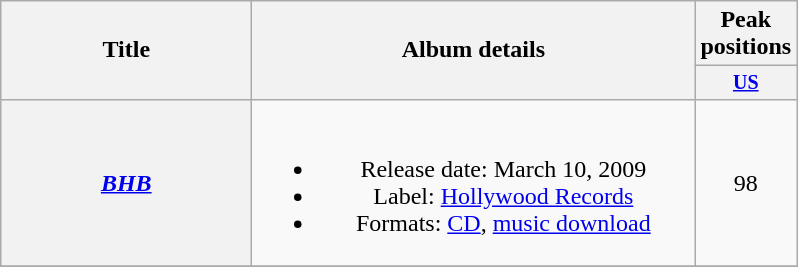<table class="wikitable plainrowheaders" style="text-align:center;">
<tr>
<th rowspan="2" style="width:10em;">Title</th>
<th rowspan="2" style="width:18em;">Album details</th>
<th colspan="1">Peak positions</th>
</tr>
<tr style="font-size:smaller;">
<th width="50"><a href='#'>US</a><br></th>
</tr>
<tr>
<th scope="row"><em><a href='#'>BHB</a></em></th>
<td><br><ul><li>Release date: March 10, 2009</li><li>Label: <a href='#'>Hollywood Records</a></li><li>Formats: <a href='#'>CD</a>, <a href='#'>music download</a></li></ul></td>
<td>98</td>
</tr>
<tr>
</tr>
</table>
